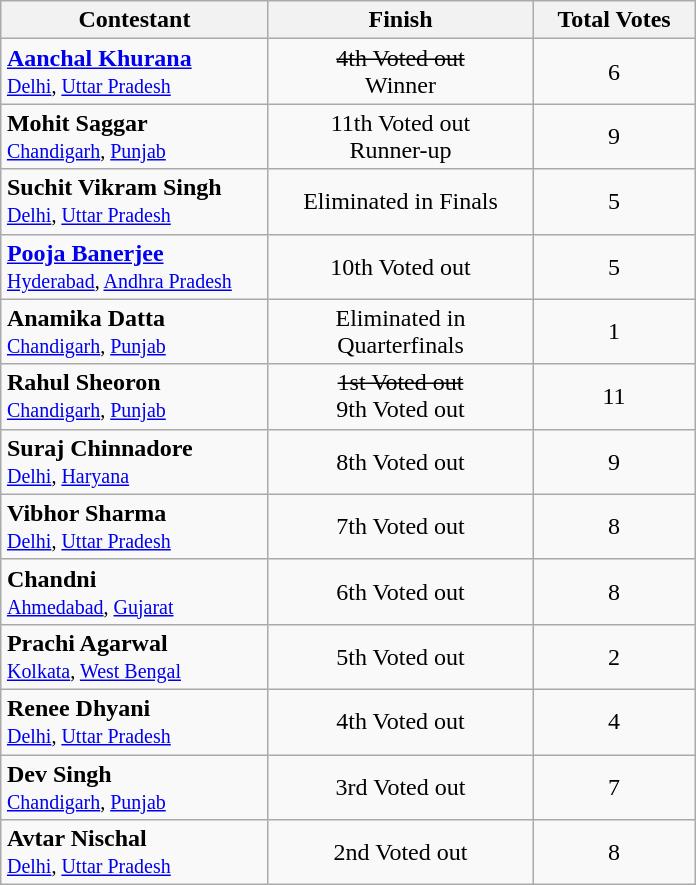<table class="wikitable" style="margin:auto; text-align:center">
<tr>
<th width=170>Contestant</th>
<th width=170>Finish</th>
<th width=100>Total Votes</th>
</tr>
<tr>
<td align="left"><strong><a href='#'>Aanchal Khurana</a> </strong><br><small><a href='#'>Delhi</a>, <a href='#'>Uttar Pradesh</a> </small></td>
<td><s>4th Voted out</s><br>Winner</td>
<td>6</td>
</tr>
<tr>
<td align="left"><strong>Mohit Saggar</strong><br><small><a href='#'>Chandigarh</a>, <a href='#'>Punjab</a> </small></td>
<td>11th Voted out<br>Runner-up</td>
<td>9</td>
</tr>
<tr>
<td align="left"><strong>Suchit Vikram Singh</strong><br><small><a href='#'>Delhi</a>, <a href='#'>Uttar Pradesh</a> </small></td>
<td>Eliminated in Finals</td>
<td>5</td>
</tr>
<tr>
<td align="left"><strong><a href='#'>Pooja Banerjee</a></strong><br><small><a href='#'>Hyderabad</a>, <a href='#'>Andhra Pradesh</a></small></td>
<td>10th Voted out</td>
<td>5</td>
</tr>
<tr>
<td align="left"><strong>Anamika Datta</strong><br><small><a href='#'>Chandigarh</a>, <a href='#'>Punjab</a> </small></td>
<td>Eliminated in Quarterfinals</td>
<td>1</td>
</tr>
<tr>
<td align="left"><strong>Rahul Sheoron</strong><br><small><a href='#'>Chandigarh</a>, <a href='#'>Punjab</a> </small></td>
<td><s>1st Voted out</s><br>9th Voted out</td>
<td>11</td>
</tr>
<tr>
<td align="left"><strong>Suraj Chinnadore</strong><br><small><a href='#'>Delhi</a>, <a href='#'>Haryana</a> </small></td>
<td>8th Voted out</td>
<td>9</td>
</tr>
<tr>
<td align="left"><strong>Vibhor Sharma</strong><br><small><a href='#'>Delhi</a>, <a href='#'>Uttar Pradesh</a> </small></td>
<td>7th Voted out</td>
<td>8</td>
</tr>
<tr>
<td align="left"><strong>Chandni</strong><br><small><a href='#'>Ahmedabad</a>, <a href='#'>Gujarat</a> </small></td>
<td>6th Voted out</td>
<td>8</td>
</tr>
<tr>
<td align="left"><strong>Prachi Agarwal</strong><br><small><a href='#'>Kolkata</a>, <a href='#'>West Bengal</a> </small></td>
<td>5th Voted out</td>
<td>2</td>
</tr>
<tr>
<td align="left"><strong>Renee Dhyani</strong><br><small><a href='#'>Delhi</a>, <a href='#'>Uttar Pradesh</a> </small></td>
<td>4th Voted out</td>
<td>4</td>
</tr>
<tr>
<td align="left"><strong>Dev Singh</strong><br><small><a href='#'>Chandigarh</a>, <a href='#'>Punjab</a> </small></td>
<td>3rd Voted out</td>
<td>7</td>
</tr>
<tr>
<td align="left"><strong>Avtar Nischal</strong><br><small><a href='#'>Delhi</a>, <a href='#'>Uttar Pradesh</a> </small></td>
<td>2nd Voted out</td>
<td>8</td>
</tr>
</table>
